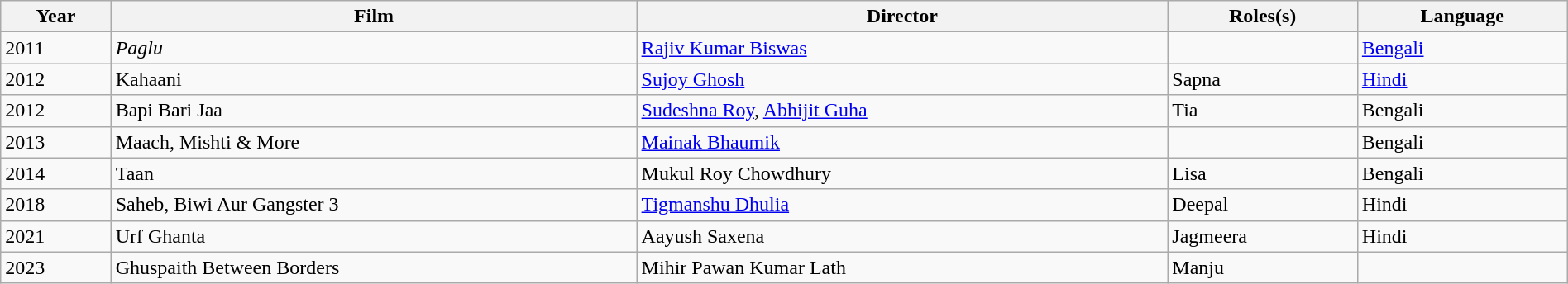<table class="wikitable sortable" style="margin:auto; width:100%;">
<tr>
<th>Year</th>
<th>Film</th>
<th>Director</th>
<th>Roles(s)</th>
<th>Language</th>
</tr>
<tr>
<td>2011</td>
<td><em>Paglu</em></td>
<td><a href='#'>Rajiv Kumar Biswas</a></td>
<td></td>
<td><a href='#'>Bengali</a></td>
</tr>
<tr>
<td>2012</td>
<td>Kahaani</td>
<td><a href='#'>Sujoy Ghosh</a></td>
<td>Sapna</td>
<td><a href='#'>Hindi</a></td>
</tr>
<tr>
<td>2012</td>
<td>Bapi Bari Jaa</td>
<td><a href='#'>Sudeshna Roy</a>, <a href='#'>Abhijit Guha</a></td>
<td>Tia</td>
<td>Bengali</td>
</tr>
<tr>
<td>2013</td>
<td>Maach, Mishti & More</td>
<td><a href='#'>Mainak Bhaumik</a></td>
<td></td>
<td>Bengali</td>
</tr>
<tr>
<td>2014</td>
<td>Taan</td>
<td>Mukul Roy Chowdhury</td>
<td>Lisa</td>
<td>Bengali</td>
</tr>
<tr>
<td>2018</td>
<td>Saheb, Biwi Aur Gangster 3</td>
<td><a href='#'>Tigmanshu Dhulia</a></td>
<td>Deepal</td>
<td>Hindi</td>
</tr>
<tr>
<td>2021</td>
<td>Urf Ghanta</td>
<td>Aayush Saxena</td>
<td>Jagmeera</td>
<td>Hindi</td>
</tr>
<tr>
<td>2023</td>
<td>Ghuspaith Between Borders</td>
<td>Mihir Pawan Kumar Lath</td>
<td>Manju</td>
<td></td>
</tr>
</table>
